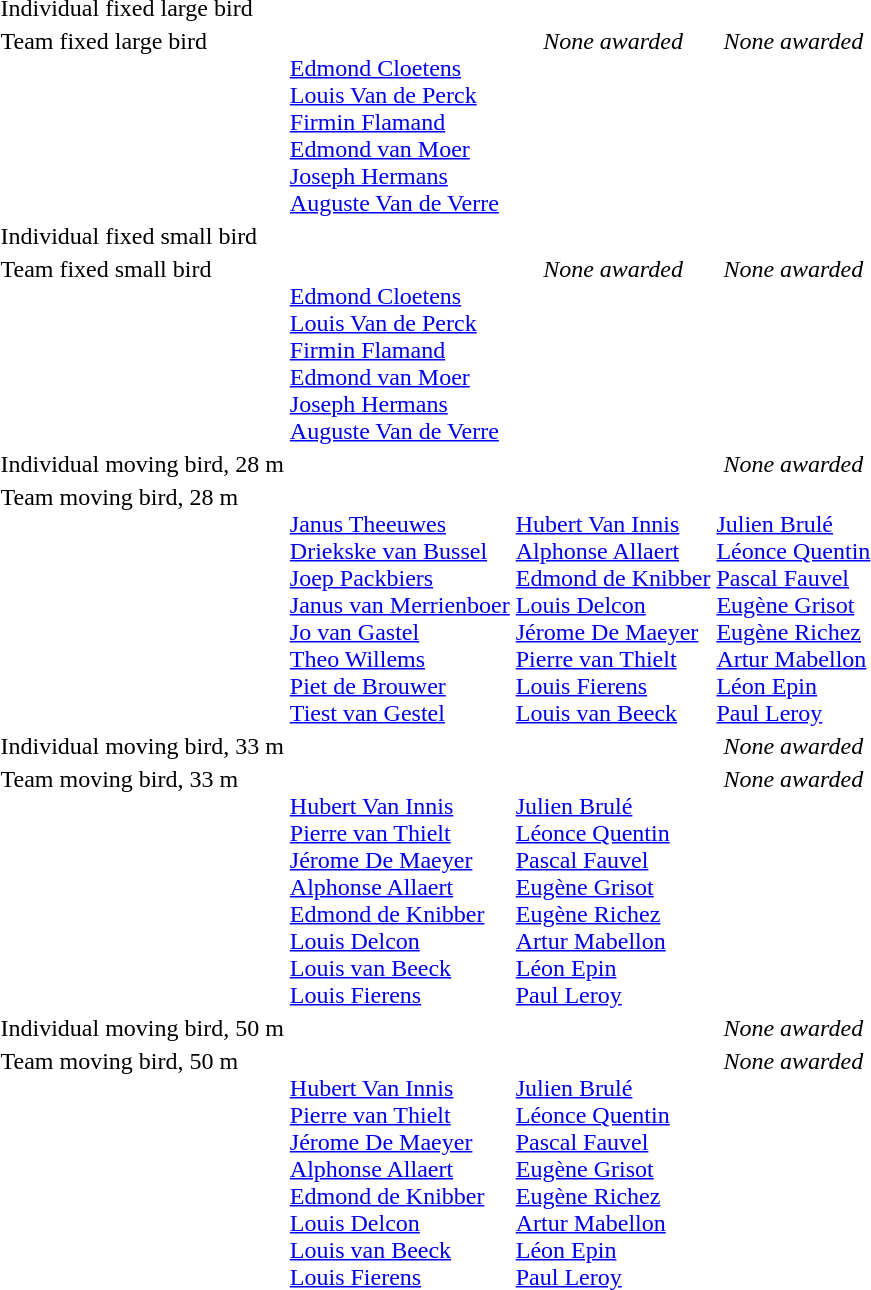<table>
<tr valign="top">
<td>Individual fixed large bird<br></td>
<td></td>
<td></td>
<td></td>
</tr>
<tr valign="top">
<td>Team fixed large bird<br></td>
<td><br><a href='#'>Edmond Cloetens</a><br><a href='#'>Louis Van de Perck</a><br><a href='#'>Firmin Flamand</a><br><a href='#'>Edmond van Moer</a><br><a href='#'>Joseph Hermans</a><br><a href='#'>Auguste Van de Verre</a></td>
<td align="center"><em>None awarded</em></td>
<td align="center"><em>None awarded</em></td>
</tr>
<tr valign="top">
<td>Individual fixed small bird<br></td>
<td></td>
<td></td>
<td></td>
</tr>
<tr valign="top">
<td>Team fixed small bird<br></td>
<td><br><a href='#'>Edmond Cloetens</a><br><a href='#'>Louis Van de Perck</a><br><a href='#'>Firmin Flamand</a><br><a href='#'>Edmond van Moer</a><br><a href='#'>Joseph Hermans</a><br><a href='#'>Auguste Van de Verre</a></td>
<td align="center"><em>None awarded</em></td>
<td align="center"><em>None awarded</em></td>
</tr>
<tr valign="top">
<td>Individual moving bird, 28 m<br></td>
<td></td>
<td></td>
<td align="center"><em>None awarded</em></td>
</tr>
<tr valign="top">
<td>Team moving bird, 28 m<br></td>
<td><br><a href='#'>Janus Theeuwes</a><br><a href='#'>Driekske van Bussel</a><br><a href='#'>Joep Packbiers</a><br><a href='#'>Janus van Merrienboer</a><br><a href='#'>Jo van Gastel</a><br><a href='#'>Theo Willems</a><br><a href='#'>Piet de Brouwer</a><br><a href='#'>Tiest van Gestel</a></td>
<td><br><a href='#'>Hubert Van Innis</a><br><a href='#'>Alphonse Allaert</a><br><a href='#'>Edmond de Knibber</a><br><a href='#'>Louis Delcon</a><br><a href='#'>Jérome De Maeyer</a><br><a href='#'>Pierre van Thielt</a><br><a href='#'>Louis Fierens</a><br><a href='#'>Louis van Beeck</a></td>
<td><br><a href='#'>Julien Brulé</a><br><a href='#'>Léonce Quentin</a><br><a href='#'>Pascal Fauvel</a><br><a href='#'>Eugène Grisot</a><br><a href='#'>Eugène Richez</a><br><a href='#'>Artur Mabellon</a><br><a href='#'>Léon Epin</a><br><a href='#'>Paul Leroy</a></td>
</tr>
<tr valign="top">
<td>Individual moving bird, 33 m<br></td>
<td></td>
<td></td>
<td align="center"><em>None awarded</em></td>
</tr>
<tr valign="top">
<td>Team moving bird, 33 m<br></td>
<td><br><a href='#'>Hubert Van Innis</a><br><a href='#'>Pierre van Thielt</a><br><a href='#'>Jérome De Maeyer</a><br><a href='#'>Alphonse Allaert</a><br><a href='#'>Edmond de Knibber</a><br><a href='#'>Louis Delcon</a><br><a href='#'>Louis van Beeck</a><br><a href='#'>Louis Fierens</a></td>
<td><br><a href='#'>Julien Brulé</a><br><a href='#'>Léonce Quentin</a><br><a href='#'>Pascal Fauvel</a><br><a href='#'>Eugène Grisot</a><br><a href='#'>Eugène Richez</a><br><a href='#'>Artur Mabellon</a><br><a href='#'>Léon Epin</a><br><a href='#'>Paul Leroy</a></td>
<td align="center"><em>None awarded</em></td>
</tr>
<tr valign="top">
<td>Individual moving bird, 50 m<br></td>
<td></td>
<td></td>
<td align="center"><em>None awarded</em></td>
</tr>
<tr valign="top">
<td>Team moving bird, 50 m<br></td>
<td><br><a href='#'>Hubert Van Innis</a><br><a href='#'>Pierre van Thielt</a><br><a href='#'>Jérome De Maeyer</a><br><a href='#'>Alphonse Allaert</a><br><a href='#'>Edmond de Knibber</a><br><a href='#'>Louis Delcon</a><br><a href='#'>Louis van Beeck</a><br><a href='#'>Louis Fierens</a></td>
<td><br><a href='#'>Julien Brulé</a><br><a href='#'>Léonce Quentin</a><br><a href='#'>Pascal Fauvel</a><br><a href='#'>Eugène Grisot</a><br><a href='#'>Eugène Richez</a><br><a href='#'>Artur Mabellon</a><br><a href='#'>Léon Epin</a><br><a href='#'>Paul Leroy</a></td>
<td align="center"><em>None awarded</em></td>
</tr>
</table>
